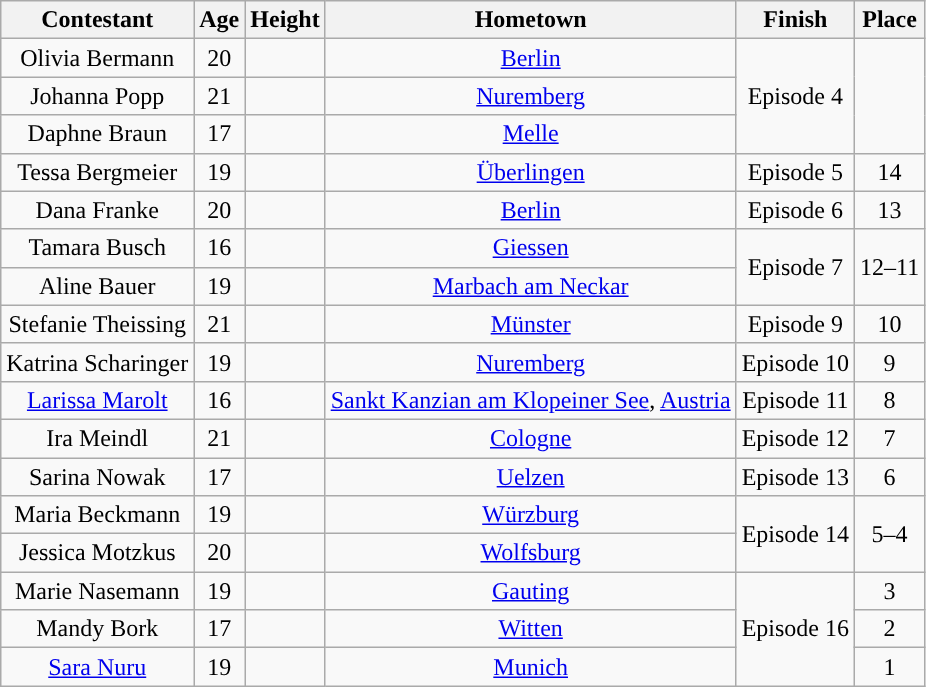<table class="wikitable sortable" style="text-align:center;">
<tr>
<th>Contestant</th>
<th>Age</th>
<th>Height</th>
<th>Hometown</th>
<th>Finish</th>
<th>Place</th>
</tr>
<tr>
<td>Olivia Bermann</td>
<td>20</td>
<td></td>
<td><a href='#'>Berlin</a></td>
<td rowspan="3">Episode 4</td>
<td rowspan="3"></td>
</tr>
<tr>
<td>Johanna Popp</td>
<td>21</td>
<td></td>
<td><a href='#'>Nuremberg</a></td>
</tr>
<tr>
<td>Daphne Braun</td>
<td>17</td>
<td></td>
<td><a href='#'>Melle</a></td>
</tr>
<tr>
<td>Tessa Bergmeier</td>
<td>19</td>
<td></td>
<td><a href='#'>Überlingen</a></td>
<td>Episode 5</td>
<td>14</td>
</tr>
<tr>
<td>Dana Franke</td>
<td>20</td>
<td></td>
<td><a href='#'>Berlin</a></td>
<td>Episode 6</td>
<td>13</td>
</tr>
<tr>
<td>Tamara Busch</td>
<td>16</td>
<td></td>
<td><a href='#'>Giessen</a></td>
<td rowspan="2">Episode 7</td>
<td rowspan="2">12–11</td>
</tr>
<tr>
<td>Aline Bauer</td>
<td>19</td>
<td></td>
<td><a href='#'>Marbach am Neckar</a></td>
</tr>
<tr>
<td>Stefanie Theissing</td>
<td>21</td>
<td></td>
<td><a href='#'>Münster</a></td>
<td>Episode 9</td>
<td>10</td>
</tr>
<tr>
<td>Katrina Scharinger</td>
<td>19</td>
<td></td>
<td><a href='#'>Nuremberg</a></td>
<td>Episode 10</td>
<td>9</td>
</tr>
<tr>
<td nowrap><a href='#'>Larissa Marolt</a> </td>
<td>16</td>
<td></td>
<td nowrap><a href='#'>Sankt Kanzian am Klopeiner See</a>, <a href='#'>Austria</a></td>
<td nowrap>Episode 11</td>
<td>8</td>
</tr>
<tr>
<td>Ira Meindl</td>
<td>21</td>
<td></td>
<td><a href='#'>Cologne</a></td>
<td>Episode 12</td>
<td>7</td>
</tr>
<tr>
<td>Sarina Nowak</td>
<td>17</td>
<td></td>
<td><a href='#'>Uelzen</a></td>
<td>Episode 13</td>
<td>6</td>
</tr>
<tr>
<td>Maria Beckmann</td>
<td>19</td>
<td></td>
<td><a href='#'>Würzburg</a></td>
<td rowspan="2">Episode 14</td>
<td rowspan="2">5–4</td>
</tr>
<tr>
<td>Jessica Motzkus</td>
<td>20</td>
<td></td>
<td><a href='#'>Wolfsburg</a></td>
</tr>
<tr>
<td>Marie Nasemann</td>
<td>19</td>
<td></td>
<td><a href='#'>Gauting</a></td>
<td rowspan="3">Episode 16</td>
<td>3</td>
</tr>
<tr>
<td>Mandy Bork</td>
<td>17</td>
<td></td>
<td><a href='#'>Witten</a></td>
<td>2</td>
</tr>
<tr>
<td><a href='#'>Sara Nuru</a></td>
<td>19</td>
<td></td>
<td><a href='#'>Munich</a></td>
<td>1</td>
</tr>
</table>
